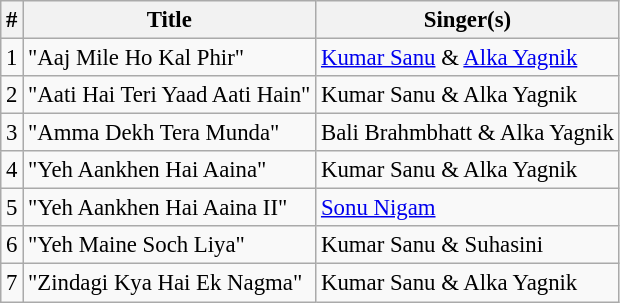<table class="wikitable" style="font-size:95%;">
<tr>
<th>#</th>
<th>Title</th>
<th>Singer(s)</th>
</tr>
<tr>
<td>1</td>
<td>"Aaj Mile Ho Kal Phir"</td>
<td><a href='#'>Kumar Sanu</a> & <a href='#'>Alka Yagnik</a></td>
</tr>
<tr>
<td>2</td>
<td>"Aati Hai Teri Yaad Aati Hain"</td>
<td>Kumar Sanu & Alka Yagnik</td>
</tr>
<tr>
<td>3</td>
<td>"Amma Dekh Tera Munda"</td>
<td>Bali Brahmbhatt & Alka Yagnik</td>
</tr>
<tr>
<td>4</td>
<td>"Yeh Aankhen Hai Aaina"</td>
<td>Kumar Sanu & Alka Yagnik</td>
</tr>
<tr>
<td>5</td>
<td>"Yeh Aankhen Hai Aaina II"</td>
<td><a href='#'>Sonu Nigam</a></td>
</tr>
<tr>
<td>6</td>
<td>"Yeh Maine Soch Liya"</td>
<td>Kumar Sanu & Suhasini</td>
</tr>
<tr>
<td>7</td>
<td>"Zindagi Kya Hai Ek Nagma"</td>
<td>Kumar Sanu & Alka Yagnik</td>
</tr>
</table>
